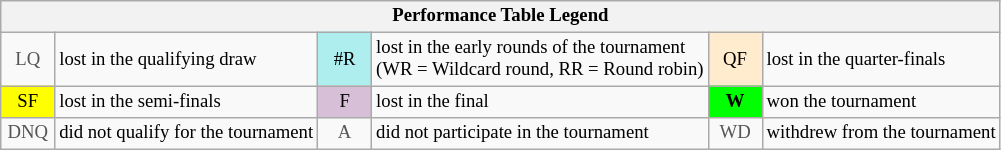<table class="wikitable" style="font-size:78%;">
<tr>
<th colspan="6">Performance Table Legend</th>
</tr>
<tr>
<td align="center" style="color:#555555;" width="30">LQ</td>
<td>lost in the qualifying draw</td>
<td align="center" style="background:#afeeee;">#R</td>
<td>lost in the early rounds of the tournament<br>(WR = Wildcard round, RR = Round robin)</td>
<td align="center" style="background:#ffebcd;">QF</td>
<td>lost in the quarter-finals</td>
</tr>
<tr>
<td align="center" style="background:yellow;">SF</td>
<td>lost in the semi-finals</td>
<td align="center" style="background:#D8BFD8;">F</td>
<td>lost in the final</td>
<td align="center" style="background:#00ff00;"><strong>W</strong></td>
<td>won the tournament</td>
</tr>
<tr>
<td align="center" style="color:#555555;" width="30">DNQ</td>
<td>did not qualify for the tournament</td>
<td align="center" style="color:#555555;" width="30">A</td>
<td>did not participate in the tournament</td>
<td align="center" style="color:#555555;" width="30">WD</td>
<td>withdrew from the tournament</td>
</tr>
</table>
